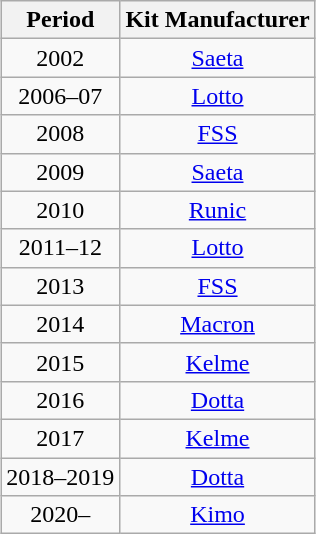<table class="wikitable" style="text-align: center;margin: 1em auto;">
<tr>
<th>Period</th>
<th>Kit Manufacturer</th>
</tr>
<tr>
<td>2002</td>
<td><a href='#'>Saeta</a></td>
</tr>
<tr>
<td>2006–07</td>
<td><a href='#'>Lotto</a></td>
</tr>
<tr>
<td>2008</td>
<td><a href='#'>FSS</a></td>
</tr>
<tr>
<td>2009</td>
<td><a href='#'>Saeta</a></td>
</tr>
<tr>
<td>2010</td>
<td><a href='#'>Runic</a></td>
</tr>
<tr>
<td>2011–12</td>
<td><a href='#'>Lotto</a></td>
</tr>
<tr>
<td>2013</td>
<td><a href='#'>FSS</a></td>
</tr>
<tr>
<td>2014</td>
<td><a href='#'>Macron</a></td>
</tr>
<tr>
<td>2015</td>
<td><a href='#'>Kelme</a></td>
</tr>
<tr>
<td>2016</td>
<td><a href='#'>Dotta</a></td>
</tr>
<tr>
<td>2017</td>
<td><a href='#'>Kelme</a></td>
</tr>
<tr>
<td>2018–2019</td>
<td><a href='#'>Dotta</a></td>
</tr>
<tr>
<td>2020–</td>
<td><a href='#'>Kimo</a></td>
</tr>
</table>
